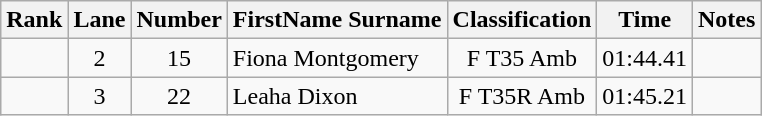<table class="wikitable sortable" style="text-align:center">
<tr>
<th>Rank</th>
<th>Lane</th>
<th>Number</th>
<th>FirstName Surname</th>
<th>Classification</th>
<th>Time</th>
<th>Notes</th>
</tr>
<tr>
<td></td>
<td>2</td>
<td>15</td>
<td style="text-align:left"> Fiona Montgomery</td>
<td>F T35 Amb</td>
<td>01:44.41</td>
<td></td>
</tr>
<tr>
<td></td>
<td>3</td>
<td>22</td>
<td style="text-align:left"> Leaha Dixon</td>
<td>F T35R Amb</td>
<td>01:45.21</td>
<td></td>
</tr>
</table>
